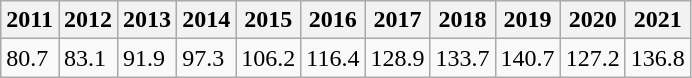<table class="wikitable" border="1">
<tr>
<th>2011</th>
<th>2012</th>
<th>2013</th>
<th>2014</th>
<th>2015</th>
<th>2016</th>
<th>2017</th>
<th>2018</th>
<th>2019</th>
<th>2020</th>
<th>2021</th>
</tr>
<tr>
<td>80.7</td>
<td>83.1</td>
<td>91.9</td>
<td>97.3</td>
<td>106.2</td>
<td>116.4</td>
<td>128.9</td>
<td>133.7</td>
<td>140.7</td>
<td>127.2</td>
<td>136.8</td>
</tr>
</table>
